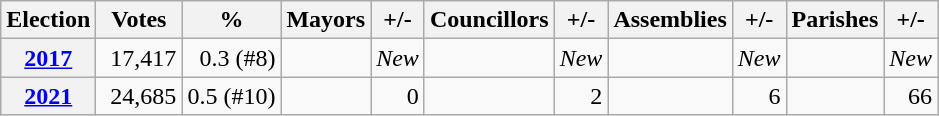<table class="wikitable" style="text-align:right;">
<tr>
<th>Election</th>
<th width="50px">Votes</th>
<th>%</th>
<th>Mayors</th>
<th>+/-</th>
<th>Councillors</th>
<th>+/-</th>
<th>Assemblies</th>
<th>+/-</th>
<th>Parishes</th>
<th>+/-</th>
</tr>
<tr>
<th><a href='#'>2017</a></th>
<td>17,417</td>
<td>0.3 (#8)</td>
<td></td>
<td><em>New</em></td>
<td></td>
<td><em>New</em></td>
<td></td>
<td><em>New</em></td>
<td></td>
<td><em>New</em></td>
</tr>
<tr>
<th><a href='#'>2021</a></th>
<td>24,685</td>
<td>0.5 (#10)</td>
<td></td>
<td>0</td>
<td></td>
<td>2</td>
<td></td>
<td>6</td>
<td></td>
<td>66</td>
</tr>
</table>
